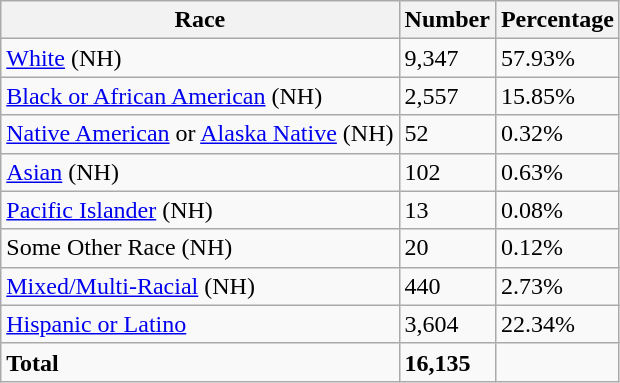<table class="wikitable">
<tr>
<th>Race</th>
<th>Number</th>
<th>Percentage</th>
</tr>
<tr>
<td><a href='#'>White</a> (NH)</td>
<td>9,347</td>
<td>57.93%</td>
</tr>
<tr>
<td><a href='#'>Black or African American</a> (NH)</td>
<td>2,557</td>
<td>15.85%</td>
</tr>
<tr>
<td><a href='#'>Native American</a> or <a href='#'>Alaska Native</a> (NH)</td>
<td>52</td>
<td>0.32%</td>
</tr>
<tr>
<td><a href='#'>Asian</a> (NH)</td>
<td>102</td>
<td>0.63%</td>
</tr>
<tr>
<td><a href='#'>Pacific Islander</a> (NH)</td>
<td>13</td>
<td>0.08%</td>
</tr>
<tr>
<td>Some Other Race (NH)</td>
<td>20</td>
<td>0.12%</td>
</tr>
<tr>
<td><a href='#'>Mixed/Multi-Racial</a> (NH)</td>
<td>440</td>
<td>2.73%</td>
</tr>
<tr>
<td><a href='#'>Hispanic or Latino</a></td>
<td>3,604</td>
<td>22.34%</td>
</tr>
<tr>
<td><strong>Total</strong></td>
<td><strong>16,135</strong></td>
<td></td>
</tr>
</table>
